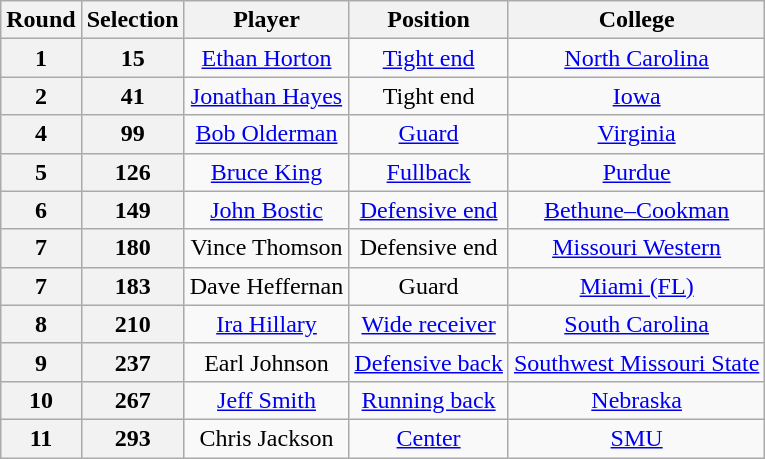<table class="wikitable" style="text-align:center">
<tr>
<th>Round</th>
<th>Selection</th>
<th>Player</th>
<th>Position</th>
<th>College</th>
</tr>
<tr>
<th>1</th>
<th>15</th>
<td><a href='#'>Ethan Horton</a></td>
<td><a href='#'>Tight end</a></td>
<td><a href='#'>North Carolina</a></td>
</tr>
<tr>
<th>2</th>
<th>41</th>
<td><a href='#'>Jonathan Hayes</a></td>
<td>Tight end</td>
<td><a href='#'>Iowa</a></td>
</tr>
<tr>
<th>4</th>
<th>99</th>
<td><a href='#'>Bob Olderman</a></td>
<td><a href='#'>Guard</a></td>
<td><a href='#'>Virginia</a></td>
</tr>
<tr>
<th>5</th>
<th>126</th>
<td><a href='#'>Bruce King</a></td>
<td><a href='#'>Fullback</a></td>
<td><a href='#'>Purdue</a></td>
</tr>
<tr>
<th>6</th>
<th>149</th>
<td><a href='#'>John Bostic</a></td>
<td><a href='#'>Defensive end</a></td>
<td><a href='#'>Bethune–Cookman</a></td>
</tr>
<tr>
<th>7</th>
<th>180</th>
<td>Vince Thomson</td>
<td>Defensive end</td>
<td><a href='#'>Missouri Western</a></td>
</tr>
<tr>
<th>7</th>
<th>183</th>
<td>Dave Heffernan</td>
<td>Guard</td>
<td><a href='#'>Miami (FL)</a></td>
</tr>
<tr>
<th>8</th>
<th>210</th>
<td><a href='#'>Ira Hillary</a></td>
<td><a href='#'>Wide receiver</a></td>
<td><a href='#'>South Carolina</a></td>
</tr>
<tr>
<th>9</th>
<th>237</th>
<td>Earl Johnson</td>
<td><a href='#'>Defensive back</a></td>
<td><a href='#'>Southwest Missouri State</a></td>
</tr>
<tr>
<th>10</th>
<th>267</th>
<td><a href='#'>Jeff Smith</a></td>
<td><a href='#'>Running back</a></td>
<td><a href='#'>Nebraska</a></td>
</tr>
<tr>
<th>11</th>
<th>293</th>
<td>Chris Jackson</td>
<td><a href='#'>Center</a></td>
<td><a href='#'>SMU</a></td>
</tr>
</table>
